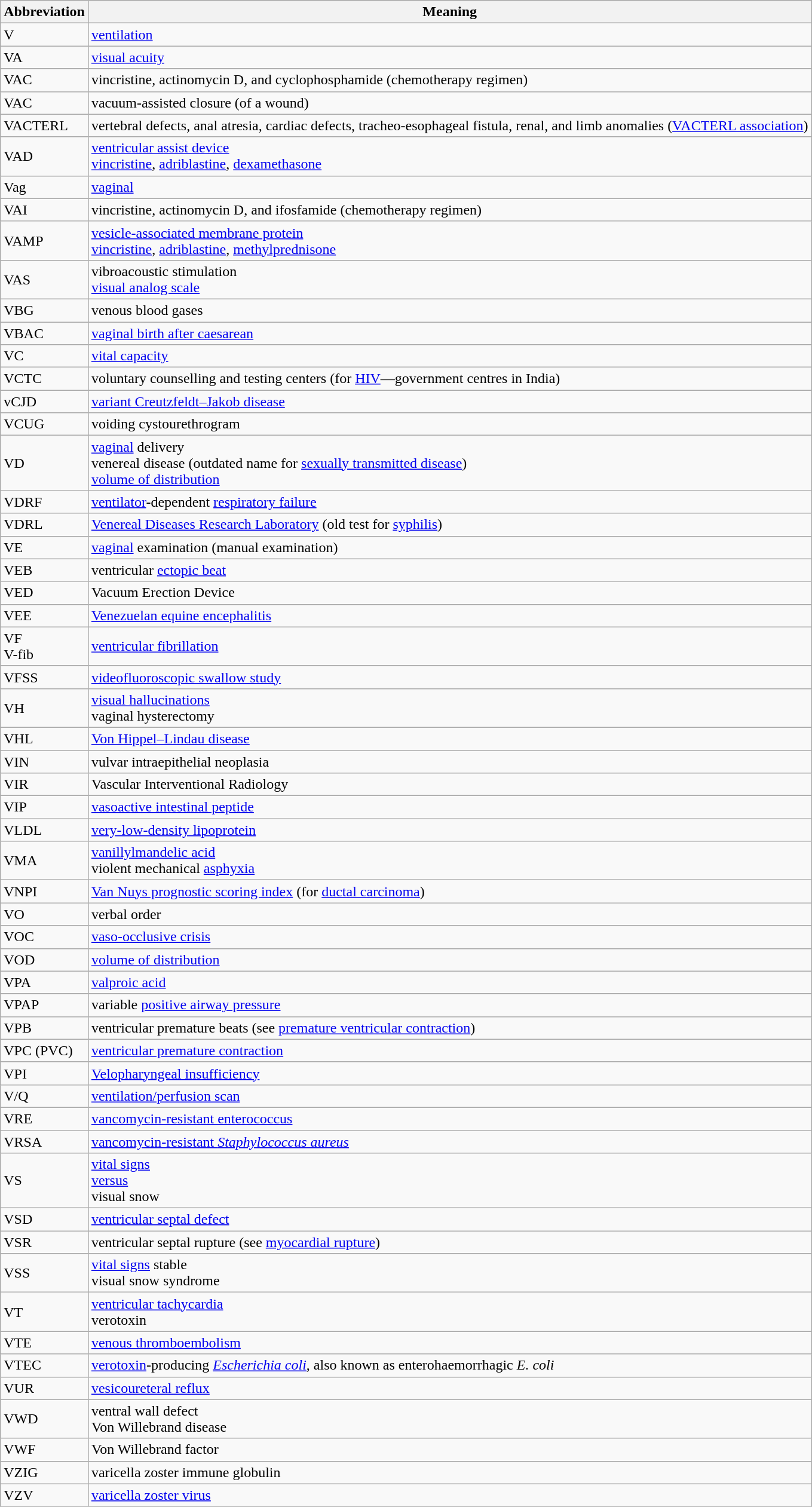<table class="wikitable sortable">
<tr>
<th scope="col">Abbreviation</th>
<th scope="col">Meaning</th>
</tr>
<tr>
<td>V</td>
<td><a href='#'>ventilation</a></td>
</tr>
<tr>
<td>VA</td>
<td><a href='#'>visual acuity</a></td>
</tr>
<tr>
<td>VAC</td>
<td>vincristine, actinomycin D, and cyclophosphamide (chemotherapy regimen)</td>
</tr>
<tr>
<td>VAC</td>
<td>vacuum-assisted closure (of a wound)</td>
</tr>
<tr>
<td>VACTERL</td>
<td>vertebral defects, anal atresia, cardiac defects, tracheo-esophageal fistula, renal, and limb anomalies (<a href='#'>VACTERL association</a>)</td>
</tr>
<tr>
<td>VAD</td>
<td><a href='#'>ventricular assist device</a> <br>  <a href='#'>vincristine</a>, <a href='#'>adriblastine</a>, <a href='#'>dexamethasone</a></td>
</tr>
<tr>
<td>Vag</td>
<td><a href='#'>vaginal</a></td>
</tr>
<tr>
<td>VAI</td>
<td>vincristine, actinomycin D, and ifosfamide (chemotherapy regimen)</td>
</tr>
<tr>
<td>VAMP</td>
<td><a href='#'>vesicle-associated membrane protein</a> <br> <a href='#'>vincristine</a>, <a href='#'>adriblastine</a>, <a href='#'>methylprednisone</a></td>
</tr>
<tr>
<td>VAS</td>
<td>vibroacoustic stimulation <br> <a href='#'>visual analog scale</a></td>
</tr>
<tr>
<td>VBG</td>
<td>venous blood gases</td>
</tr>
<tr>
<td>VBAC</td>
<td><a href='#'>vaginal birth after caesarean</a></td>
</tr>
<tr>
<td>VC</td>
<td><a href='#'>vital capacity</a></td>
</tr>
<tr>
<td>VCTC</td>
<td>voluntary counselling and testing centers (for <a href='#'>HIV</a>—government centres in India)</td>
</tr>
<tr>
<td>vCJD</td>
<td><a href='#'>variant Creutzfeldt–Jakob disease</a></td>
</tr>
<tr>
<td>VCUG</td>
<td>voiding cystourethrogram</td>
</tr>
<tr>
<td>VD</td>
<td><a href='#'>vaginal</a> delivery <br> venereal disease (outdated name for <a href='#'>sexually transmitted disease</a>) <br> <a href='#'>volume of distribution</a></td>
</tr>
<tr>
<td>VDRF</td>
<td><a href='#'>ventilator</a>-dependent <a href='#'>respiratory failure</a></td>
</tr>
<tr>
<td>VDRL</td>
<td><a href='#'>Venereal Diseases Research Laboratory</a> (old test for <a href='#'>syphilis</a>)</td>
</tr>
<tr>
<td>VE</td>
<td><a href='#'>vaginal</a> examination (manual examination)</td>
</tr>
<tr>
<td>VEB</td>
<td>ventricular <a href='#'>ectopic beat</a></td>
</tr>
<tr>
<td>VED</td>
<td>Vacuum Erection Device</td>
</tr>
<tr>
<td>VEE</td>
<td><a href='#'>Venezuelan equine encephalitis</a></td>
</tr>
<tr>
<td>VF <br> V-fib</td>
<td><a href='#'>ventricular fibrillation</a></td>
</tr>
<tr>
<td>VFSS</td>
<td><a href='#'>videofluoroscopic swallow study</a></td>
</tr>
<tr>
<td>VH</td>
<td><a href='#'>visual hallucinations</a> <br> vaginal hysterectomy</td>
</tr>
<tr>
<td>VHL</td>
<td><a href='#'>Von Hippel–Lindau disease</a></td>
</tr>
<tr>
<td>VIN</td>
<td>vulvar intraepithelial neoplasia</td>
</tr>
<tr>
<td>VIR</td>
<td>Vascular Interventional Radiology</td>
</tr>
<tr>
<td>VIP</td>
<td><a href='#'>vasoactive intestinal peptide</a></td>
</tr>
<tr>
<td>VLDL</td>
<td><a href='#'>very-low-density lipoprotein</a></td>
</tr>
<tr>
<td>VMA</td>
<td><a href='#'>vanillylmandelic acid</a> <br> violent mechanical <a href='#'>asphyxia</a></td>
</tr>
<tr>
<td>VNPI</td>
<td><a href='#'>Van Nuys prognostic scoring index</a> (for <a href='#'>ductal carcinoma</a>)</td>
</tr>
<tr>
<td>VO</td>
<td>verbal order</td>
</tr>
<tr>
<td>VOC</td>
<td><a href='#'>vaso-occlusive crisis</a></td>
</tr>
<tr>
<td>VOD</td>
<td><a href='#'>volume of distribution</a></td>
</tr>
<tr>
<td>VPA</td>
<td><a href='#'>valproic acid</a></td>
</tr>
<tr>
<td>VPAP</td>
<td>variable <a href='#'>positive airway pressure</a></td>
</tr>
<tr>
<td>VPB</td>
<td>ventricular premature beats (see <a href='#'>premature ventricular contraction</a>)</td>
</tr>
<tr>
<td>VPC (PVC)</td>
<td><a href='#'>ventricular premature contraction</a></td>
</tr>
<tr>
<td>VPI</td>
<td><a href='#'>Velopharyngeal insufficiency</a></td>
</tr>
<tr>
<td>V/Q</td>
<td><a href='#'>ventilation/perfusion scan</a></td>
</tr>
<tr>
<td>VRE</td>
<td><a href='#'>vancomycin-resistant enterococcus</a></td>
</tr>
<tr>
<td>VRSA</td>
<td><a href='#'>vancomycin-resistant <em>Staphylococcus aureus</em></a></td>
</tr>
<tr>
<td>VS</td>
<td><a href='#'>vital signs</a> <br> <a href='#'>versus</a> <br> visual snow</td>
</tr>
<tr>
<td>VSD</td>
<td><a href='#'>ventricular septal defect</a></td>
</tr>
<tr>
<td>VSR</td>
<td>ventricular septal rupture (see <a href='#'>myocardial rupture</a>)</td>
</tr>
<tr>
<td>VSS</td>
<td><a href='#'>vital signs</a> stable <br> visual snow syndrome</td>
</tr>
<tr>
<td>VT</td>
<td><a href='#'>ventricular tachycardia</a> <br> verotoxin</td>
</tr>
<tr>
<td>VTE</td>
<td><a href='#'>venous thromboembolism</a></td>
</tr>
<tr>
<td>VTEC</td>
<td><a href='#'>verotoxin</a>-producing <em><a href='#'>Escherichia coli</a></em>, also known as enterohaemorrhagic <em>E. coli</em></td>
</tr>
<tr>
<td>VUR</td>
<td><a href='#'>vesicoureteral reflux</a></td>
</tr>
<tr>
<td>VWD</td>
<td>ventral wall defect <br> Von Willebrand disease</td>
</tr>
<tr>
<td>VWF</td>
<td>Von Willebrand factor</td>
</tr>
<tr>
<td>VZIG</td>
<td>varicella zoster immune globulin</td>
</tr>
<tr>
<td>VZV</td>
<td><a href='#'>varicella zoster virus</a></td>
</tr>
</table>
